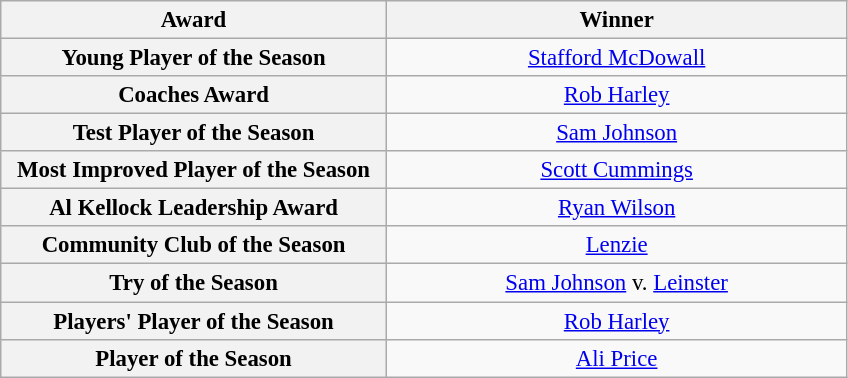<table class="wikitable" style="font-size:95%; text-align:center;">
<tr>
<th style="width:250px;">Award</th>
<th style="width:300px;">Winner</th>
</tr>
<tr>
<th>Young Player of the Season</th>
<td> <a href='#'>Stafford McDowall</a></td>
</tr>
<tr>
<th>Coaches Award</th>
<td> <a href='#'>Rob Harley</a></td>
</tr>
<tr>
<th>Test Player of the Season</th>
<td> <a href='#'>Sam Johnson</a></td>
</tr>
<tr>
<th>Most Improved Player of the Season</th>
<td> <a href='#'>Scott Cummings</a></td>
</tr>
<tr>
<th>Al Kellock Leadership Award</th>
<td> <a href='#'>Ryan Wilson</a></td>
</tr>
<tr>
<th>Community Club of the Season</th>
<td><a href='#'>Lenzie</a></td>
</tr>
<tr>
<th>Try of the Season</th>
<td> <a href='#'>Sam Johnson</a> v.  <a href='#'>Leinster</a></td>
</tr>
<tr>
<th>Players' Player of the Season</th>
<td> <a href='#'>Rob Harley</a></td>
</tr>
<tr>
<th>Player of the Season</th>
<td> <a href='#'>Ali Price</a></td>
</tr>
</table>
